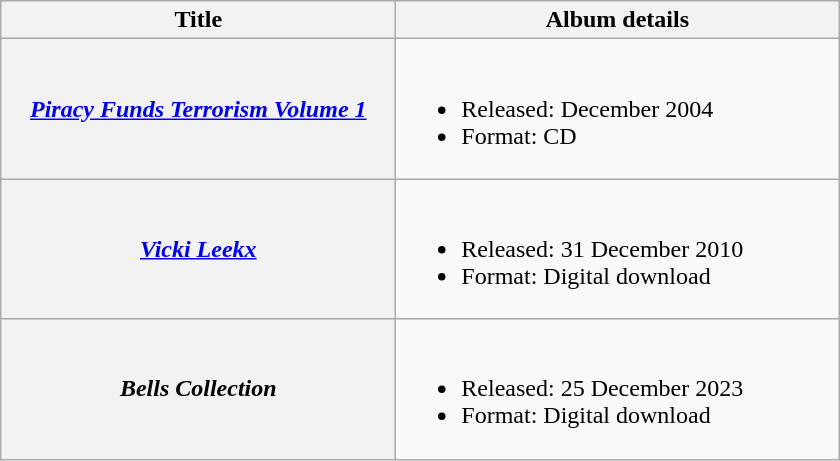<table class="wikitable plainrowheaders">
<tr>
<th scope="col" style="width:16em;">Title</th>
<th scope="col" style="width:18em;">Album details</th>
</tr>
<tr>
<th scope="row"><em><a href='#'>Piracy Funds Terrorism Volume 1</a></em></th>
<td><br><ul><li>Released: December 2004</li><li>Format: CD</li></ul></td>
</tr>
<tr>
<th scope="row"><em><a href='#'>Vicki Leekx</a></em></th>
<td><br><ul><li>Released: 31 December 2010</li><li>Format: Digital download</li></ul></td>
</tr>
<tr>
<th scope="row"><em>Bells Collection</em></th>
<td><br><ul><li>Released: 25 December 2023</li><li>Format: Digital download</li></ul></td>
</tr>
</table>
